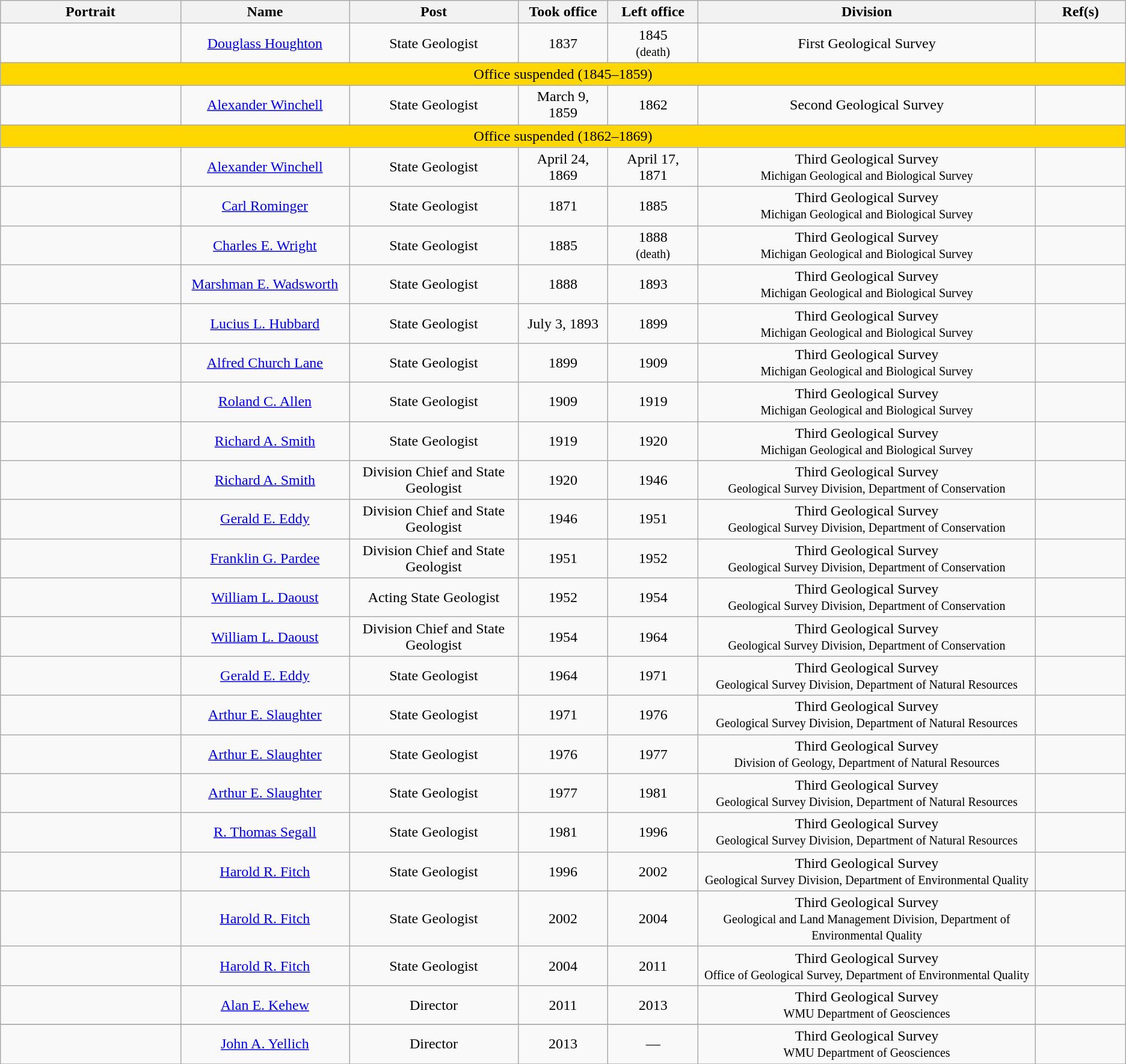<table class="wikitable plainrowheaders">
<tr List of State Geologists>
<th style="width:100px;">Portrait</th>
<th width=15%>Name</th>
<th width=15%>Post</th>
<th width=8%>Took office</th>
<th width=8%>Left office</th>
<th width=30%>Division</th>
<th width=8%>Ref(s)</th>
</tr>
<tr>
<td align="center"></td>
<td align="center"><a href='#'>Douglass Houghton</a><br></td>
<td align="center">State Geologist</td>
<td align="center">1837</td>
<td align="center">1845<br><small>(death)</small></td>
<td align="center">First Geological Survey</td>
<td align="center"></td>
</tr>
<tr bgcolor=Gold>
<td colspan=10; align="center">Office suspended (1845–1859)</td>
</tr>
<tr>
<td align="center"></td>
<td align="center"><a href='#'>Alexander Winchell</a></td>
<td align="center">State Geologist</td>
<td align="center">March 9, 1859</td>
<td align="center">1862</td>
<td align="center">Second Geological Survey</td>
<td align="center"></td>
</tr>
<tr bgcolor=Gold>
<td colspan=10; align="center">Office suspended (1862–1869)</td>
</tr>
<tr>
<td align="center"></td>
<td align="center"><a href='#'>Alexander Winchell</a></td>
<td align="center">State Geologist</td>
<td align="center">April 24, 1869</td>
<td align="center">April 17, 1871</td>
<td align="center">Third Geological Survey<br><small>Michigan Geological and Biological Survey</small></td>
<td align="center"></td>
</tr>
<tr>
<td align="center"></td>
<td align="center"><a href='#'>Carl Rominger</a></td>
<td align="center">State Geologist</td>
<td align="center">1871</td>
<td align="center">1885</td>
<td align="center">Third Geological Survey<br><small>Michigan Geological and Biological Survey</small></td>
<td align="center"></td>
</tr>
<tr>
<td align="center"></td>
<td align="center"><a href='#'>Charles E. Wright</a></td>
<td align="center">State Geologist</td>
<td align="center">1885</td>
<td align="center">1888<br><small>(death)</small></td>
<td align="center">Third Geological Survey<br><small>Michigan Geological and Biological Survey</small></td>
<td align="center"></td>
</tr>
<tr>
<td align="center"></td>
<td align="center"><a href='#'>Marshman E. Wadsworth</a><br></td>
<td align="center">State Geologist</td>
<td align="center">1888</td>
<td align="center">1893</td>
<td align="center">Third Geological Survey<br><small>Michigan Geological and Biological Survey</small></td>
<td align="center"></td>
</tr>
<tr>
<td align="center"></td>
<td align="center"><a href='#'>Lucius L. Hubbard</a><br></td>
<td align="center">State Geologist</td>
<td align="center">July 3, 1893</td>
<td align="center">1899</td>
<td align="center">Third Geological Survey<br><small>Michigan Geological and Biological Survey</small></td>
<td align="center"></td>
</tr>
<tr>
<td align="center"></td>
<td align="center"><a href='#'>Alfred Church Lane</a><br></td>
<td align="center">State Geologist</td>
<td align="center">1899</td>
<td align="center">1909</td>
<td align="center">Third Geological Survey<br><small>Michigan Geological and Biological Survey</small></td>
<td align="center"></td>
</tr>
<tr>
<td align="center"></td>
<td align="center"><a href='#'>Roland C. Allen</a></td>
<td align="center">State Geologist</td>
<td align="center">1909</td>
<td align="center">1919</td>
<td align="center">Third Geological Survey<br><small>Michigan Geological and Biological Survey</small></td>
<td align="center"></td>
</tr>
<tr>
<td align="center"></td>
<td align="center"><a href='#'>Richard A. Smith</a></td>
<td align="center">State Geologist</td>
<td align="center">1919</td>
<td align="center">1920</td>
<td align="center">Third Geological Survey<br><small>Michigan Geological and Biological Survey</small></td>
<td align="center"></td>
</tr>
<tr>
<td align="center"></td>
<td align="center"><a href='#'>Richard A. Smith</a></td>
<td align="center">Division Chief and State Geologist</td>
<td align="center">1920</td>
<td align="center">1946</td>
<td align="center">Third Geological Survey<br><small>Geological Survey Division, Department of Conservation</small></td>
<td align="center"></td>
</tr>
<tr>
<td align="center"></td>
<td align="center"><a href='#'>Gerald E. Eddy</a></td>
<td align="center">Division Chief and State Geologist</td>
<td align="center">1946</td>
<td align="center">1951</td>
<td align="center">Third Geological Survey<br><small>Geological Survey Division, Department of Conservation</small></td>
<td align="center"></td>
</tr>
<tr>
<td align="center"></td>
<td align="center"><a href='#'>Franklin G. Pardee</a></td>
<td align="center">Division Chief and State Geologist</td>
<td align="center">1951</td>
<td align="center">1952</td>
<td align="center">Third Geological Survey<br><small>Geological Survey Division, Department of Conservation</small></td>
<td align="center"></td>
</tr>
<tr>
<td align="center"></td>
<td align="center"><a href='#'>William L. Daoust</a></td>
<td align="center">Acting State Geologist</td>
<td align="center">1952</td>
<td align="center">1954</td>
<td align="center">Third Geological Survey<br><small>Geological Survey Division, Department of Conservation</small></td>
<td align="center"></td>
</tr>
<tr>
<td align="center"></td>
<td align="center"><a href='#'>William L. Daoust</a></td>
<td align="center">Division Chief and State Geologist</td>
<td align="center">1954</td>
<td align="center">1964</td>
<td align="center">Third Geological Survey<br><small>Geological Survey Division, Department of Conservation</small></td>
<td align="center"></td>
</tr>
<tr>
<td align="center"></td>
<td align="center"><a href='#'>Gerald E. Eddy</a></td>
<td align="center">State Geologist</td>
<td align="center">1964</td>
<td align="center">1971</td>
<td align="center">Third Geological Survey<br><small>Geological Survey Division, Department of Natural Resources</small></td>
<td align="center"></td>
</tr>
<tr>
<td align="center"></td>
<td align="center"><a href='#'>Arthur E. Slaughter</a></td>
<td align="center">State Geologist</td>
<td align="center">1971</td>
<td align="center">1976</td>
<td align="center">Third Geological Survey<br><small>Geological Survey Division, Department of Natural Resources</small></td>
<td align="center"></td>
</tr>
<tr>
<td align="center"></td>
<td align="center"><a href='#'>Arthur E. Slaughter</a></td>
<td align="center">State Geologist</td>
<td align="center">1976</td>
<td align="center">1977</td>
<td align="center">Third Geological Survey<br><small>Division of Geology, Department of Natural Resources</small></td>
<td align="center"></td>
</tr>
<tr>
<td align="center"></td>
<td align="center"><a href='#'>Arthur E. Slaughter</a></td>
<td align="center">State Geologist</td>
<td align="center">1977</td>
<td align="center">1981</td>
<td align="center">Third Geological Survey<br><small>Geological Survey Division, Department of Natural Resources</small></td>
<td align="center"></td>
</tr>
<tr>
<td align="center"></td>
<td align="center"><a href='#'>R. Thomas Segall</a></td>
<td align="center">State Geologist</td>
<td align="center">1981</td>
<td align="center">1996</td>
<td align="center">Third Geological Survey<br><small>Geological Survey Division, Department of Natural Resources</small></td>
<td align="center"></td>
</tr>
<tr>
<td align="center"></td>
<td align="center"><a href='#'>Harold R. Fitch</a></td>
<td align="center">State Geologist</td>
<td align="center">1996</td>
<td align="center">2002</td>
<td align="center">Third Geological Survey<br><small>Geological Survey Division, Department of Environmental Quality</small></td>
<td align="center"></td>
</tr>
<tr>
<td align="center"></td>
<td align="center"><a href='#'>Harold R. Fitch</a></td>
<td align="center">State Geologist</td>
<td align="center">2002</td>
<td align="center">2004</td>
<td align="center">Third Geological Survey<br><small>Geological and Land Management Division, Department of Environmental Quality</small></td>
<td align="center"></td>
</tr>
<tr>
<td align="center"></td>
<td align="center"><a href='#'>Harold R. Fitch</a></td>
<td align="center">State Geologist</td>
<td align="center">2004</td>
<td align="center">2011</td>
<td align="center">Third Geological Survey<br><small>Office of Geological Survey, Department of Environmental Quality</small></td>
<td align="center"></td>
</tr>
<tr>
<td align="center"></td>
<td align="center"><a href='#'>Alan E. Kehew</a></td>
<td align="center">Director</td>
<td align="center">2011</td>
<td align="center">2013</td>
<td align="center">Third Geological Survey<br><small>WMU Department of Geosciences</small></td>
<td align="center"></td>
</tr>
<tr>
</tr>
<tr>
<td align="center"></td>
<td align="center"><a href='#'>John A. Yellich</a></td>
<td align="center">Director</td>
<td align="center">2013</td>
<td align="center">—</td>
<td align="center">Third Geological Survey<br><small>WMU Department of Geosciences</small></td>
<td align="center"></td>
</tr>
<tr>
</tr>
</table>
